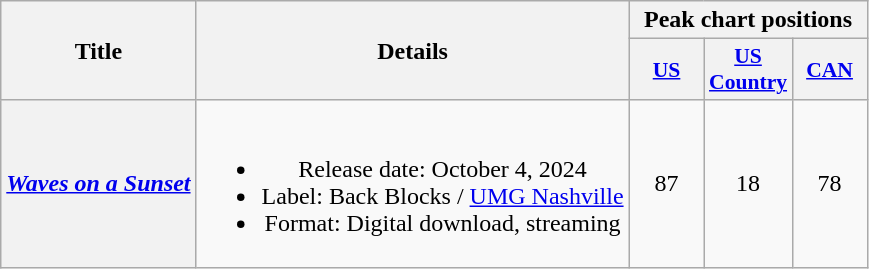<table class="wikitable plainrowheaders" style="text-align:center">
<tr>
<th scope="col" rowspan="2">Title</th>
<th scope="col" rowspan="2">Details</th>
<th scope="col" colspan="3">Peak chart positions</th>
</tr>
<tr>
<th scope="col" style="width:3em;font-size:90%;"><a href='#'>US</a><br></th>
<th scope="col" style="width:3em;font-size:90%;"><a href='#'>US<br>Country</a><br></th>
<th scope="col" style="width:3em;font-size:90%;"><a href='#'>CAN</a><br></th>
</tr>
<tr>
<th scope="row"><em><a href='#'>Waves on a Sunset</a></em></th>
<td><br><ul><li>Release date: October 4, 2024</li><li>Label: Back Blocks / <a href='#'>UMG Nashville</a></li><li>Format: Digital download, streaming</li></ul></td>
<td>87</td>
<td>18</td>
<td>78</td>
</tr>
</table>
